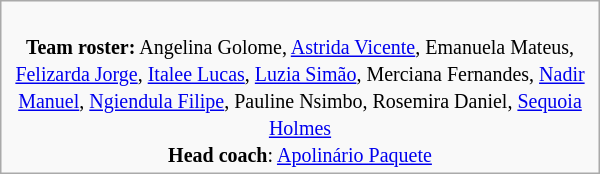<table class="wikitable" style="margin:0.2em auto; width:25em; text-align:center;">
<tr>
<td><br><small><strong>Team roster:</strong> Angelina Golome, <a href='#'>Astrida Vicente</a>, Emanuela Mateus, <a href='#'>Felizarda Jorge</a>, <a href='#'>Italee Lucas</a>, <a href='#'>Luzia Simão</a>, Merciana Fernandes, <a href='#'>Nadir Manuel</a>, <a href='#'>Ngiendula Filipe</a>, Pauline Nsimbo, Rosemira Daniel, <a href='#'>Sequoia Holmes</a> <br><strong>Head coach</strong>: <a href='#'>Apolinário Paquete</a></small></td>
</tr>
</table>
